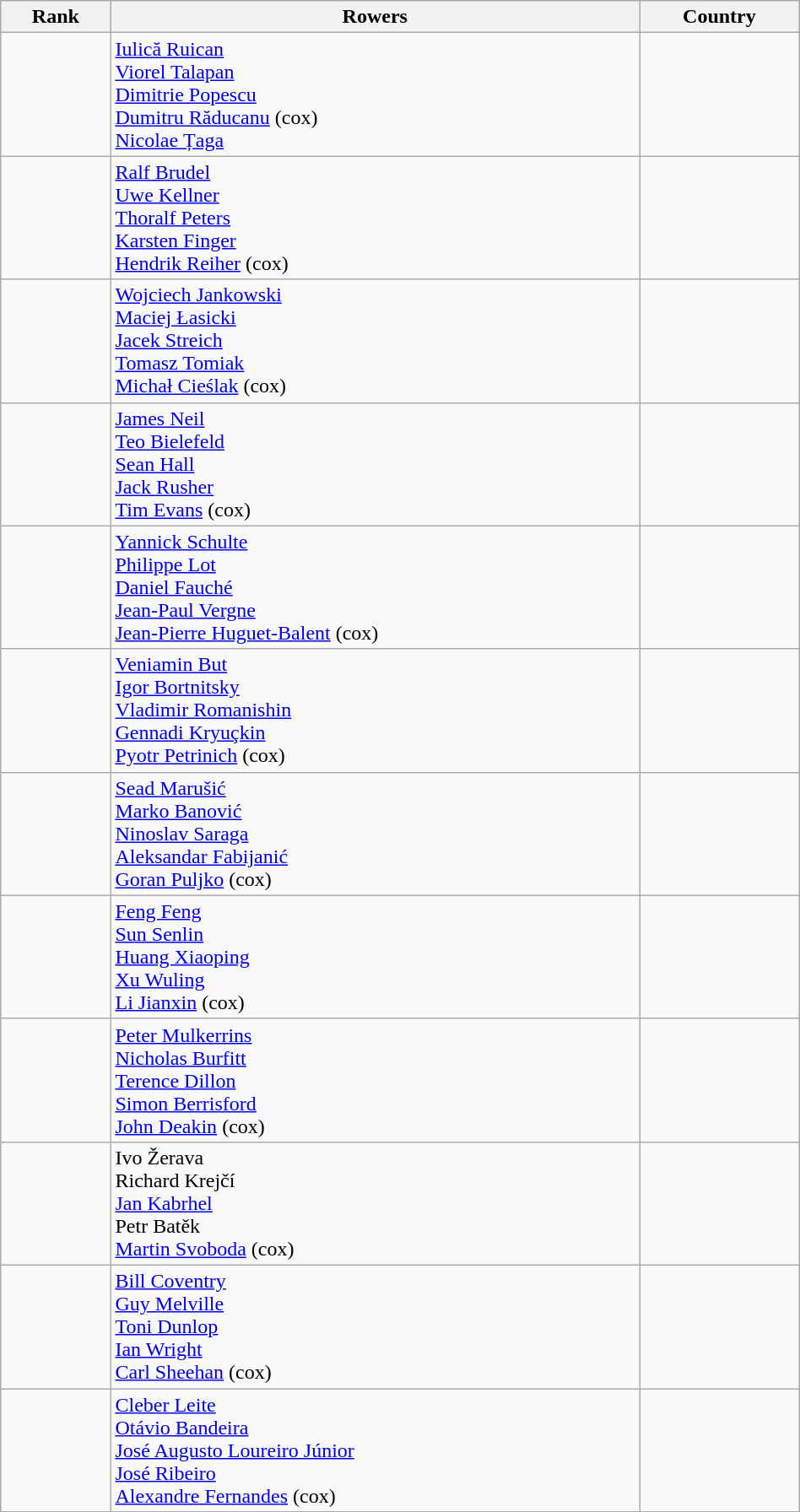<table class="wikitable" width=50%>
<tr>
<th>Rank</th>
<th>Rowers</th>
<th>Country</th>
</tr>
<tr>
<td></td>
<td><a href='#'>Iulică Ruican</a><br><a href='#'>Viorel Talapan</a><br><a href='#'>Dimitrie Popescu</a><br><a href='#'>Dumitru Răducanu</a> (cox)<br><a href='#'>Nicolae Țaga</a></td>
<td></td>
</tr>
<tr>
<td></td>
<td><a href='#'>Ralf Brudel</a><br><a href='#'>Uwe Kellner</a><br><a href='#'>Thoralf Peters</a><br><a href='#'>Karsten Finger</a><br><a href='#'>Hendrik Reiher</a> (cox)</td>
<td></td>
</tr>
<tr>
<td></td>
<td><a href='#'>Wojciech Jankowski</a><br><a href='#'>Maciej Łasicki</a><br><a href='#'>Jacek Streich</a><br><a href='#'>Tomasz Tomiak</a><br><a href='#'>Michał Cieślak</a> (cox)</td>
<td></td>
</tr>
<tr>
<td></td>
<td><a href='#'>James Neil</a><br><a href='#'>Teo Bielefeld</a><br><a href='#'>Sean Hall</a><br><a href='#'>Jack Rusher</a><br><a href='#'>Tim Evans</a> (cox)</td>
<td></td>
</tr>
<tr>
<td></td>
<td><a href='#'>Yannick Schulte</a><br><a href='#'>Philippe Lot</a><br><a href='#'>Daniel Fauché</a><br><a href='#'>Jean-Paul Vergne</a><br><a href='#'>Jean-Pierre Huguet-Balent</a> (cox)</td>
<td></td>
</tr>
<tr>
<td></td>
<td><a href='#'>Veniamin But</a><br><a href='#'>Igor Bortnitsky</a><br><a href='#'>Vladimir Romanishin</a><br><a href='#'>Gennadi Kryuçkin</a><br><a href='#'>Pyotr Petrinich</a> (cox)</td>
<td></td>
</tr>
<tr>
<td></td>
<td><a href='#'>Sead Marušić</a><br><a href='#'>Marko Banović</a><br><a href='#'>Ninoslav Saraga</a><br><a href='#'>Aleksandar Fabijanić</a><br><a href='#'>Goran Puljko</a> (cox)</td>
<td></td>
</tr>
<tr>
<td></td>
<td><a href='#'>Feng Feng</a><br><a href='#'>Sun Senlin</a><br><a href='#'>Huang Xiaoping</a><br><a href='#'>Xu Wuling</a><br><a href='#'>Li Jianxin</a> (cox)</td>
<td></td>
</tr>
<tr>
<td></td>
<td><a href='#'>Peter Mulkerrins</a><br><a href='#'>Nicholas Burfitt</a><br><a href='#'>Terence Dillon</a><br><a href='#'>Simon Berrisford</a><br><a href='#'>John Deakin</a> (cox)</td>
<td></td>
</tr>
<tr>
<td></td>
<td>Ivo Žerava<br>Richard Krejčí<br><a href='#'>Jan Kabrhel</a><br>Petr Batěk<br><a href='#'>Martin Svoboda</a> (cox)</td>
<td></td>
</tr>
<tr>
<td></td>
<td><a href='#'>Bill Coventry</a><br><a href='#'>Guy Melville</a><br><a href='#'>Toni Dunlop</a><br><a href='#'>Ian Wright</a><br><a href='#'>Carl Sheehan</a> (cox)</td>
<td></td>
</tr>
<tr>
<td></td>
<td><a href='#'>Cleber Leite</a><br><a href='#'>Otávio Bandeira</a><br><a href='#'>José Augusto Loureiro Júnior</a><br><a href='#'>José Ribeiro</a><br><a href='#'>Alexandre Fernandes</a> (cox)</td>
<td></td>
</tr>
</table>
